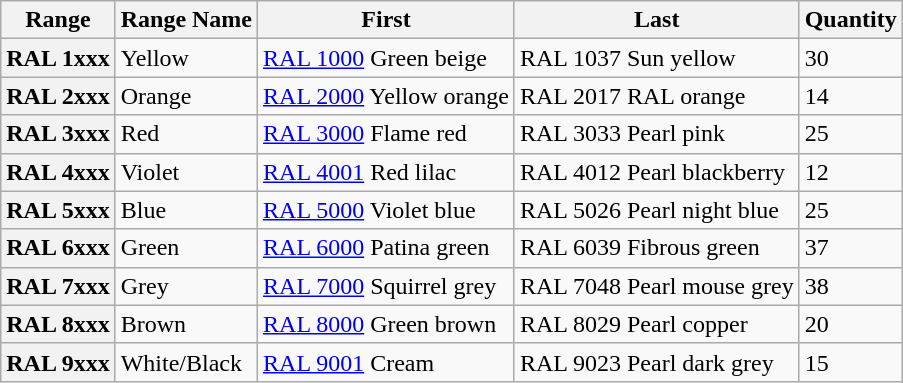<table class="wikitable sortable plainrowheaders">
<tr>
<th scope="col">Range</th>
<th scope="col">Range Name</th>
<th scope="col">First</th>
<th scope="col">Last</th>
<th scope="col">Quantity</th>
</tr>
<tr>
<th scope="row">RAL 1xxx</th>
<td>Yellow</td>
<td> <a href='#'>RAL 1000</a> Green beige</td>
<td> RAL 1037 Sun yellow</td>
<td>30</td>
</tr>
<tr>
<th scope="row">RAL 2xxx</th>
<td>Orange</td>
<td> <a href='#'>RAL 2000</a> Yellow orange</td>
<td> RAL 2017 RAL orange</td>
<td>14</td>
</tr>
<tr>
<th scope="row">RAL 3xxx</th>
<td>Red</td>
<td> <a href='#'>RAL 3000</a> Flame red</td>
<td> RAL 3033 Pearl pink</td>
<td>25</td>
</tr>
<tr>
<th scope="row">RAL 4xxx</th>
<td>Violet</td>
<td> <a href='#'>RAL 4001</a> Red lilac</td>
<td> RAL 4012 Pearl blackberry</td>
<td>12</td>
</tr>
<tr>
<th scope="row">RAL 5xxx</th>
<td>Blue</td>
<td> <a href='#'>RAL 5000</a> Violet blue</td>
<td> RAL 5026 Pearl night blue</td>
<td>25</td>
</tr>
<tr>
<th scope="row">RAL 6xxx</th>
<td>Green</td>
<td> <a href='#'>RAL 6000</a> Patina green</td>
<td> RAL 6039 Fibrous green</td>
<td>37</td>
</tr>
<tr>
<th scope="row">RAL 7xxx</th>
<td>Grey</td>
<td> <a href='#'>RAL 7000</a> Squirrel grey</td>
<td> RAL 7048 Pearl mouse grey</td>
<td>38</td>
</tr>
<tr>
<th scope="row">RAL 8xxx</th>
<td>Brown</td>
<td> <a href='#'>RAL 8000</a> Green brown</td>
<td> RAL 8029 Pearl copper</td>
<td>20</td>
</tr>
<tr>
<th scope="row">RAL 9xxx</th>
<td>White/Black</td>
<td> <a href='#'>RAL 9001</a> Cream</td>
<td> RAL 9023 Pearl dark grey</td>
<td>15</td>
</tr>
</table>
